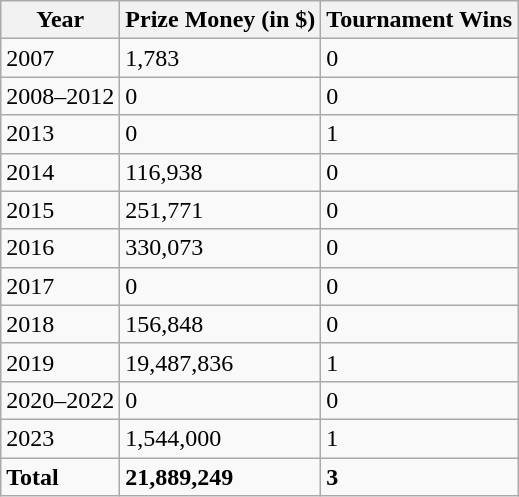<table class="wikitable">
<tr>
<th>Year</th>
<th>Prize Money (in $)</th>
<th>Tournament Wins</th>
</tr>
<tr>
<td>2007</td>
<td>1,783</td>
<td>0</td>
</tr>
<tr>
<td>2008–2012</td>
<td>0</td>
<td>0</td>
</tr>
<tr>
<td>2013</td>
<td>0</td>
<td>1</td>
</tr>
<tr>
<td>2014</td>
<td>116,938</td>
<td>0</td>
</tr>
<tr>
<td>2015</td>
<td>251,771</td>
<td>0</td>
</tr>
<tr>
<td>2016</td>
<td>330,073</td>
<td>0</td>
</tr>
<tr>
<td>2017</td>
<td>0</td>
<td>0</td>
</tr>
<tr>
<td>2018</td>
<td>156,848</td>
<td>0</td>
</tr>
<tr>
<td>2019</td>
<td>19,487,836</td>
<td>1</td>
</tr>
<tr>
<td>2020–2022</td>
<td>0</td>
<td>0</td>
</tr>
<tr>
<td>2023</td>
<td>1,544,000</td>
<td>1</td>
</tr>
<tr>
<td><strong>Total</strong></td>
<td><strong>21,889,249</strong></td>
<td><strong>3</strong></td>
</tr>
</table>
